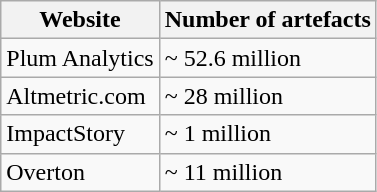<table class="wikitable">
<tr>
<th>Website</th>
<th>Number of artefacts</th>
</tr>
<tr>
<td>Plum Analytics</td>
<td>~ 52.6 million</td>
</tr>
<tr>
<td>Altmetric.com</td>
<td>~ 28 million</td>
</tr>
<tr>
<td>ImpactStory</td>
<td>~ 1 million</td>
</tr>
<tr>
<td>Overton</td>
<td>~ 11 million</td>
</tr>
</table>
